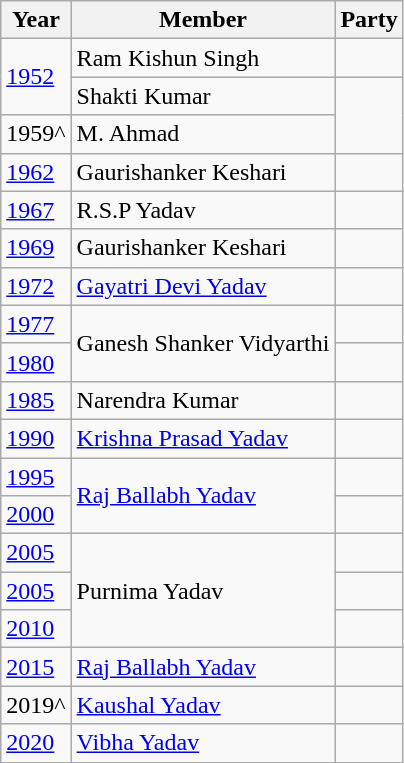<table class="wikitable sortable">
<tr>
<th>Year</th>
<th>Member</th>
<th colspan="2">Party</th>
</tr>
<tr>
<td rowspan="2"><a href='#'>1952</a></td>
<td>Ram Kishun Singh</td>
<td></td>
</tr>
<tr>
<td>Shakti Kumar</td>
</tr>
<tr>
<td>1959^</td>
<td>M. Ahmad</td>
</tr>
<tr>
<td><a href='#'>1962</a></td>
<td>Gaurishanker Keshari</td>
<td></td>
</tr>
<tr>
<td><a href='#'>1967</a></td>
<td>R.S.P Yadav</td>
<td></td>
</tr>
<tr>
<td><a href='#'>1969</a></td>
<td>Gaurishanker Keshari</td>
<td></td>
</tr>
<tr>
<td><a href='#'>1972</a></td>
<td><a href='#'>Gayatri Devi Yadav</a></td>
<td></td>
</tr>
<tr>
<td><a href='#'>1977</a></td>
<td rowspan="2">Ganesh Shanker Vidyarthi</td>
<td></td>
</tr>
<tr>
<td><a href='#'>1980</a></td>
</tr>
<tr>
<td><a href='#'>1985</a></td>
<td>Narendra Kumar</td>
<td></td>
</tr>
<tr>
<td><a href='#'>1990</a></td>
<td><a href='#'>Krishna Prasad Yadav</a></td>
<td></td>
</tr>
<tr>
<td><a href='#'>1995</a></td>
<td rowspan="2"><a href='#'>Raj Ballabh Yadav</a></td>
<td></td>
</tr>
<tr>
<td><a href='#'>2000</a></td>
<td></td>
</tr>
<tr>
<td><a href='#'>2005</a></td>
<td rowspan="3">Purnima Yadav</td>
<td></td>
</tr>
<tr>
<td><a href='#'>2005</a></td>
</tr>
<tr>
<td><a href='#'>2010</a></td>
<td></td>
</tr>
<tr>
<td><a href='#'>2015</a></td>
<td><a href='#'>Raj Ballabh Yadav</a></td>
<td></td>
</tr>
<tr>
<td>2019^</td>
<td><a href='#'>Kaushal Yadav</a></td>
<td></td>
</tr>
<tr>
<td><a href='#'>2020</a></td>
<td><a href='#'>Vibha Yadav</a></td>
<td></td>
</tr>
</table>
